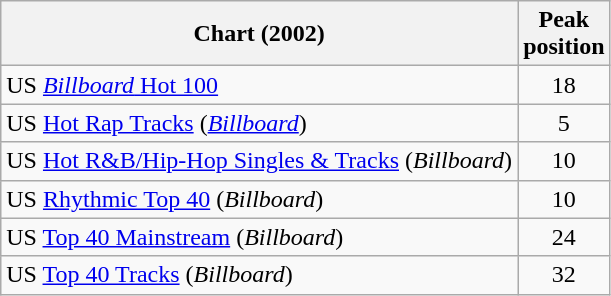<table Class = "wikitable sortable">
<tr>
<th>Chart (2002)</th>
<th>Peak<br>position</th>
</tr>
<tr>
<td>US <a href='#'><em>Billboard</em> Hot 100</a></td>
<td align=center>18</td>
</tr>
<tr>
<td>US <a href='#'>Hot Rap Tracks</a> (<em><a href='#'>Billboard</a></em>)</td>
<td align=center>5</td>
</tr>
<tr>
<td>US <a href='#'>Hot R&B/Hip-Hop Singles & Tracks</a> (<em>Billboard</em>)</td>
<td align=center>10</td>
</tr>
<tr>
<td>US <a href='#'>Rhythmic Top 40</a> (<em>Billboard</em>)</td>
<td align=center>10</td>
</tr>
<tr>
<td>US <a href='#'>Top 40 Mainstream</a> (<em>Billboard</em>)</td>
<td align=center>24</td>
</tr>
<tr>
<td>US <a href='#'>Top 40 Tracks</a> (<em>Billboard</em>)</td>
<td align=center>32</td>
</tr>
</table>
